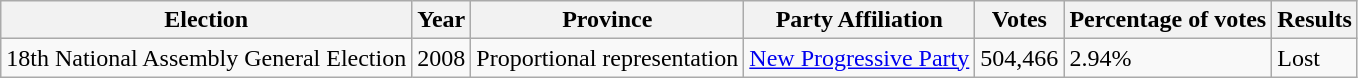<table class="wikitable">
<tr>
<th>Election</th>
<th>Year</th>
<th>Province</th>
<th>Party Affiliation</th>
<th>Votes</th>
<th>Percentage of votes</th>
<th>Results</th>
</tr>
<tr>
<td>18th National Assembly General Election</td>
<td>2008</td>
<td>Proportional representation</td>
<td><a href='#'>New Progressive Party</a></td>
<td>504,466</td>
<td>2.94%</td>
<td>Lost</td>
</tr>
</table>
